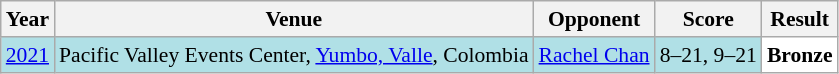<table class="sortable wikitable" style="font-size: 90%;">
<tr>
<th>Year</th>
<th>Venue</th>
<th>Opponent</th>
<th>Score</th>
<th>Result</th>
</tr>
<tr style="background:#B0E0E6">
<td align="center"><a href='#'>2021</a></td>
<td align="left">Pacific Valley Events Center, <a href='#'>Yumbo, Valle</a>, Colombia</td>
<td align="left"> <a href='#'>Rachel Chan</a></td>
<td align="left">8–21, 9–21</td>
<td style="text-align:left; background:white"> <strong>Bronze</strong></td>
</tr>
</table>
